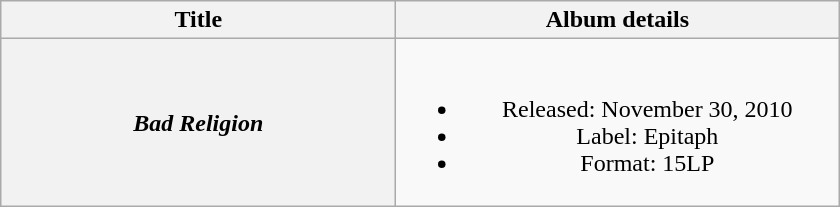<table class="wikitable plainrowheaders" style="text-align:center;">
<tr>
<th scope="col" style="width:16em;">Title</th>
<th scope="col" style="width:18em;">Album details</th>
</tr>
<tr>
<th scope="row"><em>Bad Religion</em></th>
<td><br><ul><li>Released: November 30, 2010</li><li>Label: Epitaph</li><li>Format: 15LP</li></ul></td>
</tr>
</table>
